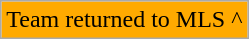<table class="wikitable">
<tr>
<td style="background-color: #FA0;">Team returned to MLS ^</td>
</tr>
</table>
